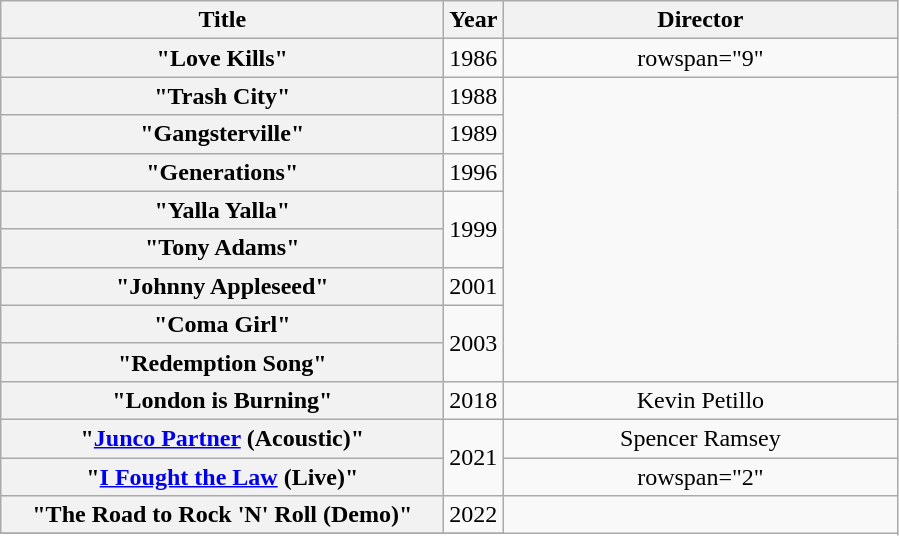<table class="wikitable plainrowheaders" style="text-align:center;">
<tr>
<th scope="col" style="width:18em;">Title</th>
<th scope="col">Year</th>
<th scope="col" style="width:16em;">Director</th>
</tr>
<tr>
<th scope="row">"Love Kills"</th>
<td>1986</td>
<td>rowspan="9" </td>
</tr>
<tr>
<th scope="row">"Trash City"</th>
<td>1988</td>
</tr>
<tr>
<th scope="row">"Gangsterville"</th>
<td>1989</td>
</tr>
<tr>
<th scope="row">"Generations"</th>
<td>1996</td>
</tr>
<tr>
<th scope="row">"Yalla Yalla"</th>
<td rowspan="2">1999</td>
</tr>
<tr>
<th scope="row">"Tony Adams"</th>
</tr>
<tr>
<th scope="row">"Johnny Appleseed"</th>
<td>2001</td>
</tr>
<tr>
<th scope="row">"Coma Girl"</th>
<td rowspan="2">2003</td>
</tr>
<tr>
<th scope="row">"Redemption Song"</th>
</tr>
<tr>
<th scope="row">"London is Burning"</th>
<td>2018</td>
<td>Kevin Petillo</td>
</tr>
<tr>
<th scope="row">"<a href='#'>Junco Partner</a> (Acoustic)"</th>
<td rowspan="2">2021</td>
<td>Spencer Ramsey</td>
</tr>
<tr>
<th scope="row">"<a href='#'>I Fought the Law</a> (Live)"</th>
<td>rowspan="2" </td>
</tr>
<tr>
<th scope="row">"The Road to Rock 'N' Roll (Demo)"</th>
<td>2022</td>
</tr>
<tr>
</tr>
</table>
